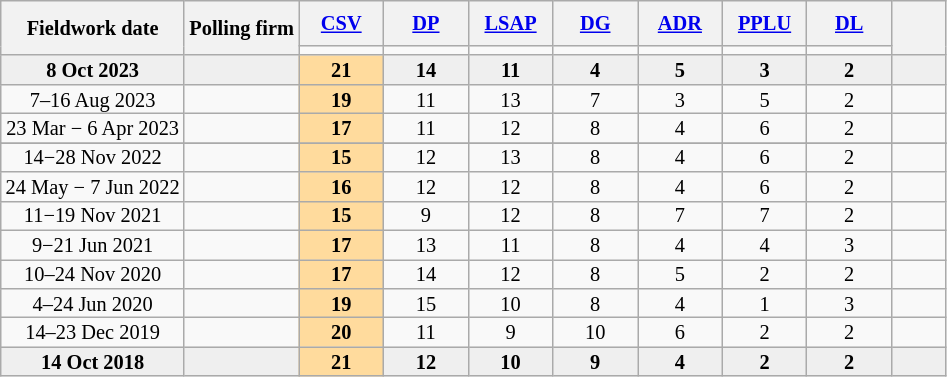<table class="wikitable" style="text-align:center;font-size:85%;line-height:13px">
<tr style="height:30px">
<th rowspan=2>Fieldwork date</th>
<th rowspan=2>Polling firm</th>
<th width=50px><a href='#'>CSV</a></th>
<th width=50px><a href='#'>DP</a></th>
<th width=50px><a href='#'>LSAP</a></th>
<th width=50px><a href='#'>DG</a></th>
<th width=50px><a href='#'>ADR</a></th>
<th width=50px><a href='#'>PPLU</a></th>
<th width=50px><a href='#'>DL</a></th>
<th width=30px rowspan="2"></th>
</tr>
<tr>
<td bgcolor=></td>
<td bgcolor=></td>
<td bgcolor=></td>
<td bgcolor=></td>
<td bgcolor=></td>
<td bgcolor=></td>
<td bgcolor=></td>
</tr>
<tr style="background:#EFEFEF; font-weight:bold;">
<td>8 Oct 2023</td>
<td></td>
<td style="background:#ffdb9d"><strong>21</strong></td>
<td>14</td>
<td>11</td>
<td>4</td>
<td>5</td>
<td>3</td>
<td>2</td>
<td></td>
</tr>
<tr>
<td>7–16 Aug 2023</td>
<td></td>
<td style="background:#ffdb9d"><strong>19</strong></td>
<td>11</td>
<td>13</td>
<td>7</td>
<td>3</td>
<td>5</td>
<td>2</td>
<td></td>
</tr>
<tr>
<td>23 Mar − 6 Apr 2023</td>
<td></td>
<td style="background:#ffdb9d"><strong>17</strong></td>
<td>11</td>
<td>12</td>
<td>8</td>
<td>4</td>
<td>6</td>
<td>2</td>
<td></td>
</tr>
<tr>
</tr>
<tr>
<td>14−28 Nov 2022</td>
<td></td>
<td style="background:#ffdb9d"><strong>15</strong></td>
<td>12</td>
<td>13</td>
<td>8</td>
<td>4</td>
<td>6</td>
<td>2</td>
<td></td>
</tr>
<tr>
<td>24 May − 7 Jun 2022</td>
<td></td>
<td style="background:#ffdb9d"><strong>16</strong></td>
<td>12</td>
<td>12</td>
<td>8</td>
<td>4</td>
<td>6</td>
<td>2</td>
<td></td>
</tr>
<tr>
<td>11−19 Nov 2021</td>
<td></td>
<td style="background:#ffdb9d"><strong>15</strong></td>
<td>9</td>
<td>12</td>
<td>8</td>
<td>7</td>
<td>7</td>
<td>2</td>
<td></td>
</tr>
<tr>
<td>9−21 Jun 2021</td>
<td></td>
<td style="background:#ffdb9d"><strong>17</strong></td>
<td>13</td>
<td>11</td>
<td>8</td>
<td>4</td>
<td>4</td>
<td>3</td>
<td></td>
</tr>
<tr>
<td>10–24 Nov 2020</td>
<td></td>
<td style="background:#ffdb9d"><strong>17</strong></td>
<td>14</td>
<td>12</td>
<td>8</td>
<td>5</td>
<td>2</td>
<td>2</td>
<td></td>
</tr>
<tr>
<td>4–24 Jun 2020</td>
<td></td>
<td style="background:#ffdb9d"><strong>19</strong></td>
<td>15</td>
<td>10</td>
<td>8</td>
<td>4</td>
<td>1</td>
<td>3</td>
<td></td>
</tr>
<tr>
<td>14–23 Dec 2019</td>
<td></td>
<td style="background:#ffdb9d"><strong>20</strong></td>
<td>11</td>
<td>9</td>
<td>10</td>
<td>6</td>
<td>2</td>
<td>2</td>
<td></td>
</tr>
<tr style="background:#EFEFEF; font-weight:bold;">
<td>14 Oct 2018</td>
<td> </td>
<td style="background:#ffdb9d"><strong>21</strong></td>
<td>12</td>
<td>10</td>
<td>9</td>
<td>4</td>
<td>2</td>
<td>2</td>
<td></td>
</tr>
</table>
